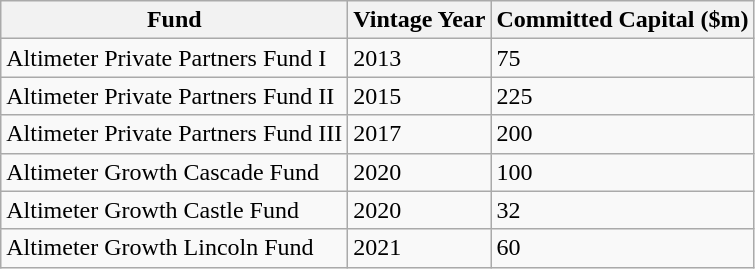<table class="wikitable">
<tr>
<th>Fund</th>
<th>Vintage Year</th>
<th>Committed Capital ($m)</th>
</tr>
<tr>
<td>Altimeter Private Partners Fund I</td>
<td>2013</td>
<td>75</td>
</tr>
<tr>
<td>Altimeter Private Partners Fund II</td>
<td>2015</td>
<td>225</td>
</tr>
<tr>
<td>Altimeter Private Partners Fund III</td>
<td>2017</td>
<td>200</td>
</tr>
<tr>
<td>Altimeter Growth Cascade Fund</td>
<td>2020</td>
<td>100</td>
</tr>
<tr>
<td>Altimeter Growth Castle Fund</td>
<td>2020</td>
<td>32</td>
</tr>
<tr>
<td>Altimeter Growth Lincoln Fund</td>
<td>2021</td>
<td>60</td>
</tr>
</table>
